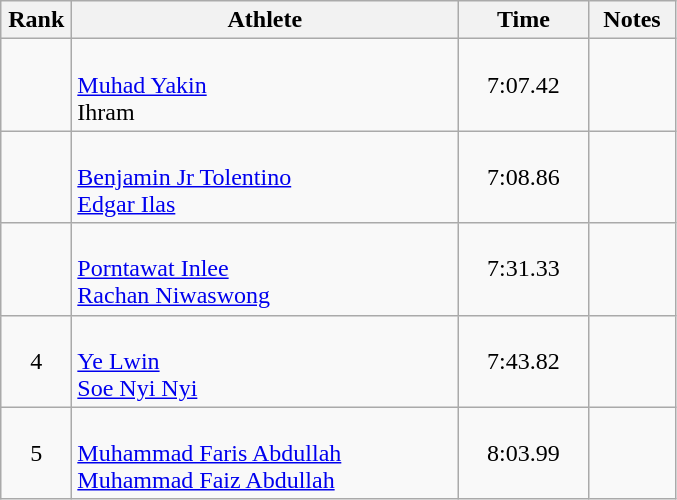<table class="wikitable" style="text-align:center;">
<tr>
<th width=40>Rank</th>
<th width=250>Athlete</th>
<th width=80>Time</th>
<th width=50>Notes</th>
</tr>
<tr>
<td></td>
<td align=left><br><a href='#'>Muhad Yakin</a><br>Ihram</td>
<td>7:07.42</td>
<td></td>
</tr>
<tr>
<td></td>
<td align=left><br><a href='#'>Benjamin Jr Tolentino</a><br><a href='#'>Edgar Ilas</a></td>
<td>7:08.86</td>
<td></td>
</tr>
<tr>
<td></td>
<td align=left><br><a href='#'>Porntawat Inlee</a><br><a href='#'>Rachan Niwaswong</a></td>
<td>7:31.33</td>
<td></td>
</tr>
<tr>
<td>4</td>
<td align=left><br><a href='#'>Ye Lwin</a><br><a href='#'>Soe Nyi Nyi</a></td>
<td>7:43.82</td>
<td></td>
</tr>
<tr>
<td>5</td>
<td align=left><br><a href='#'>Muhammad Faris Abdullah</a><br><a href='#'>Muhammad Faiz Abdullah</a></td>
<td>8:03.99</td>
<td></td>
</tr>
</table>
